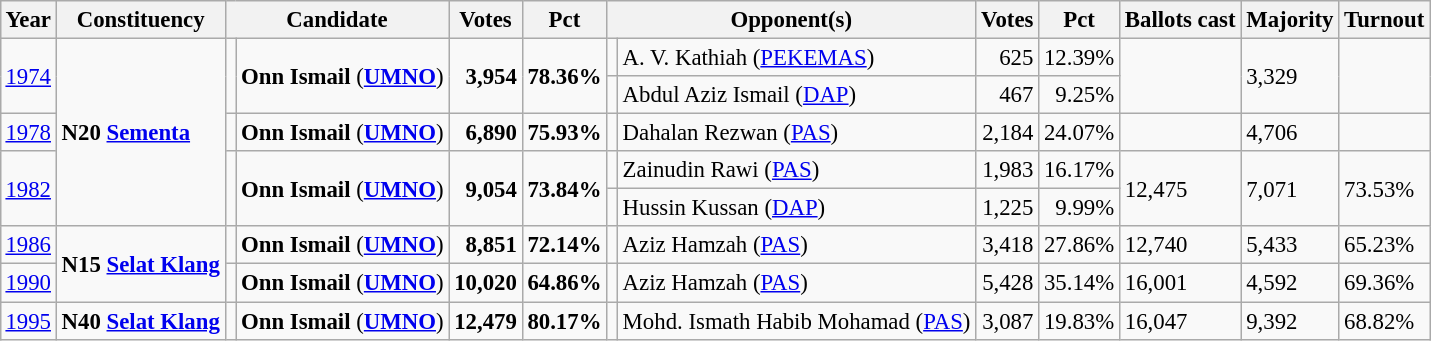<table class="wikitable" style="margin:0.5em ; font-size:95%">
<tr>
<th>Year</th>
<th>Constituency</th>
<th colspan=2>Candidate</th>
<th>Votes</th>
<th>Pct</th>
<th colspan=2>Opponent(s)</th>
<th>Votes</th>
<th>Pct</th>
<th>Ballots cast</th>
<th>Majority</th>
<th>Turnout</th>
</tr>
<tr>
<td rowspan=2><a href='#'>1974</a></td>
<td rowspan=5><strong>N20 <a href='#'>Sementa</a></strong></td>
<td rowspan=2 ></td>
<td rowspan=2><strong>Onn Ismail</strong> (<a href='#'><strong>UMNO</strong></a>)</td>
<td rowspan=2 align=right><strong>3,954</strong></td>
<td rowspan=2><strong>78.36%</strong></td>
<td></td>
<td>A. V. Kathiah (<a href='#'>PEKEMAS</a>)</td>
<td align=right>625</td>
<td>12.39%</td>
<td rowspan=2></td>
<td rowspan=2>3,329</td>
<td rowspan=2></td>
</tr>
<tr>
<td></td>
<td>Abdul Aziz Ismail (<a href='#'>DAP</a>)</td>
<td align=right>467</td>
<td align=right>9.25%</td>
</tr>
<tr>
<td><a href='#'>1978</a></td>
<td></td>
<td><strong>Onn Ismail</strong> (<a href='#'><strong>UMNO</strong></a>)</td>
<td align=right><strong>6,890</strong></td>
<td><strong>75.93%</strong></td>
<td></td>
<td>Dahalan Rezwan (<a href='#'>PAS</a>)</td>
<td align=right>2,184</td>
<td>24.07%</td>
<td></td>
<td>4,706</td>
<td></td>
</tr>
<tr>
<td rowspan=2><a href='#'>1982</a></td>
<td rowspan=2 ></td>
<td rowspan=2><strong>Onn Ismail</strong> (<a href='#'><strong>UMNO</strong></a>)</td>
<td rowspan=2 align=right><strong>9,054</strong></td>
<td rowspan=2><strong>73.84%</strong></td>
<td></td>
<td>Zainudin Rawi (<a href='#'>PAS</a>)</td>
<td align=right>1,983</td>
<td>16.17%</td>
<td rowspan=2>12,475</td>
<td rowspan=2>7,071</td>
<td rowspan=2>73.53%</td>
</tr>
<tr>
<td></td>
<td>Hussin Kussan (<a href='#'>DAP</a>)</td>
<td align=right>1,225</td>
<td align=right>9.99%</td>
</tr>
<tr>
<td><a href='#'>1986</a></td>
<td rowspan=2><strong>N15 <a href='#'>Selat Klang</a></strong></td>
<td></td>
<td><strong>Onn Ismail</strong> (<a href='#'><strong>UMNO</strong></a>)</td>
<td align=right><strong>8,851</strong></td>
<td><strong>72.14%</strong></td>
<td></td>
<td>Aziz Hamzah (<a href='#'>PAS</a>)</td>
<td align=right>3,418</td>
<td>27.86%</td>
<td>12,740</td>
<td>5,433</td>
<td>65.23%</td>
</tr>
<tr>
<td><a href='#'>1990</a></td>
<td></td>
<td><strong>Onn Ismail</strong> (<a href='#'><strong>UMNO</strong></a>)</td>
<td align=right><strong>10,020</strong></td>
<td><strong>64.86%</strong></td>
<td></td>
<td>Aziz Hamzah (<a href='#'>PAS</a>)</td>
<td align=right>5,428</td>
<td>35.14%</td>
<td>16,001</td>
<td>4,592</td>
<td>69.36%</td>
</tr>
<tr>
<td><a href='#'>1995</a></td>
<td><strong>N40 <a href='#'>Selat Klang</a></strong></td>
<td></td>
<td><strong>Onn Ismail</strong> (<a href='#'><strong>UMNO</strong></a>)</td>
<td align=right><strong>12,479</strong></td>
<td><strong>80.17%</strong></td>
<td></td>
<td>Mohd. Ismath Habib Mohamad (<a href='#'>PAS</a>)</td>
<td align=right>3,087</td>
<td>19.83%</td>
<td>16,047</td>
<td>9,392</td>
<td>68.82%</td>
</tr>
</table>
